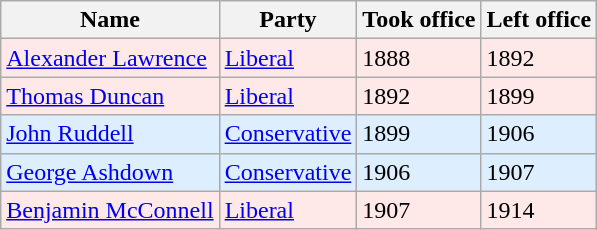<table class="wikitable">
<tr>
<th>Name</th>
<th>Party</th>
<th>Took office</th>
<th>Left office</th>
</tr>
<tr bgcolor=#FFE8E8>
<td><a href='#'>Alexander Lawrence</a></td>
<td><a href='#'>Liberal</a></td>
<td>1888</td>
<td>1892</td>
</tr>
<tr bgcolor=#FFE8E8>
<td><a href='#'>Thomas Duncan</a></td>
<td><a href='#'>Liberal</a></td>
<td>1892</td>
<td>1899</td>
</tr>
<tr bgcolor=#DDEEFF>
<td><a href='#'>John Ruddell</a></td>
<td><a href='#'>Conservative</a></td>
<td>1899</td>
<td>1906</td>
</tr>
<tr bgcolor=#DDEEFF>
<td><a href='#'>George Ashdown</a></td>
<td><a href='#'>Conservative</a></td>
<td>1906</td>
<td>1907</td>
</tr>
<tr bgcolor=#FFE8E8>
<td><a href='#'>Benjamin McConnell</a></td>
<td><a href='#'>Liberal</a></td>
<td>1907</td>
<td>1914</td>
</tr>
</table>
